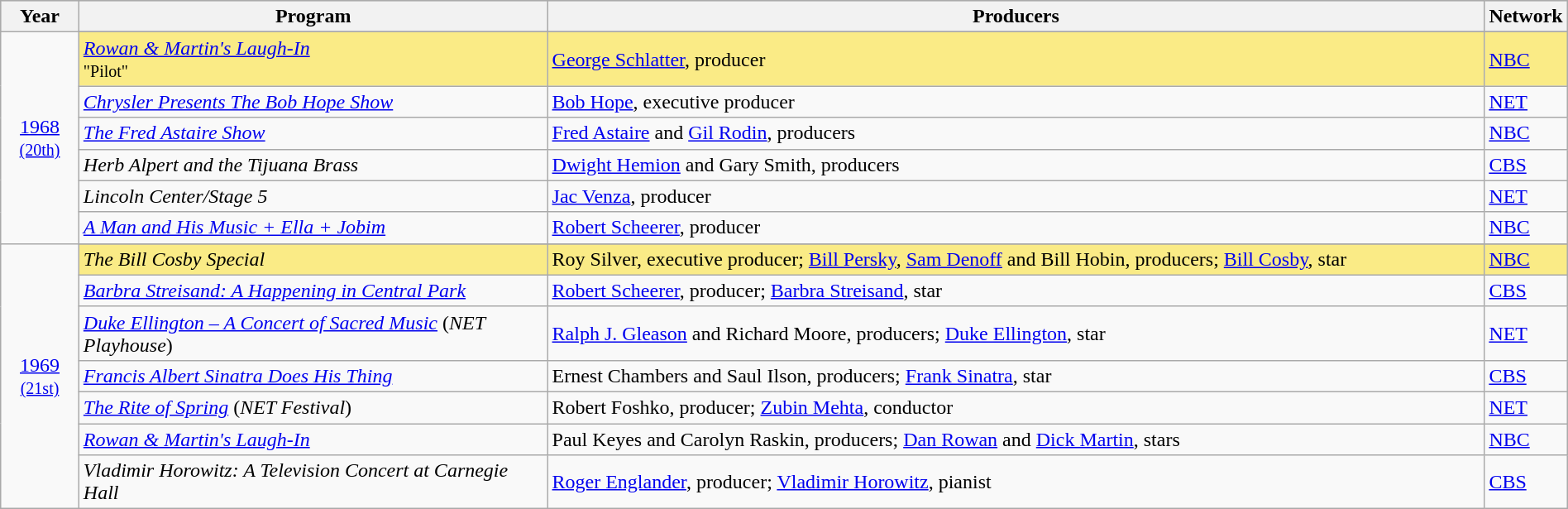<table class="wikitable" style="width:100%">
<tr bgcolor="#bebebe">
<th width="5%">Year</th>
<th width="30%">Program</th>
<th width="60%">Producers</th>
<th width="5%">Network</th>
</tr>
<tr>
<td rowspan="7" style="text-align:center"><a href='#'>1968</a><br><small><a href='#'>(20th)</a></small><br></td>
</tr>
<tr style="background:#FAEB86">
<td><em><a href='#'>Rowan & Martin's Laugh-In</a></em><br><small>"Pilot"</small></td>
<td><a href='#'>George Schlatter</a>, producer</td>
<td><a href='#'>NBC</a></td>
</tr>
<tr>
<td><em><a href='#'>Chrysler Presents The Bob Hope Show</a></em></td>
<td><a href='#'>Bob Hope</a>, executive producer</td>
<td><a href='#'>NET</a></td>
</tr>
<tr>
<td><em><a href='#'>The Fred Astaire Show</a></em></td>
<td><a href='#'>Fred Astaire</a> and <a href='#'>Gil Rodin</a>, producers</td>
<td><a href='#'>NBC</a></td>
</tr>
<tr>
<td><em>Herb Alpert and the Tijuana Brass</em></td>
<td><a href='#'>Dwight Hemion</a> and Gary Smith, producers</td>
<td><a href='#'>CBS</a></td>
</tr>
<tr>
<td><em>Lincoln Center/Stage 5</em></td>
<td><a href='#'>Jac Venza</a>, producer</td>
<td><a href='#'>NET</a></td>
</tr>
<tr>
<td><em><a href='#'>A Man and His Music + Ella + Jobim</a></em></td>
<td><a href='#'>Robert Scheerer</a>, producer</td>
<td><a href='#'>NBC</a></td>
</tr>
<tr>
<td rowspan="8" style="text-align:center"><a href='#'>1969</a><br><small><a href='#'>(21st)</a></small><br></td>
</tr>
<tr style="background:#FAEB86">
<td><em>The Bill Cosby Special</em></td>
<td>Roy Silver, executive producer; <a href='#'>Bill Persky</a>, <a href='#'>Sam Denoff</a> and Bill Hobin, producers; <a href='#'>Bill Cosby</a>, star</td>
<td><a href='#'>NBC</a></td>
</tr>
<tr>
<td><em><a href='#'>Barbra Streisand: A Happening in Central Park</a></em></td>
<td><a href='#'>Robert Scheerer</a>, producer; <a href='#'>Barbra Streisand</a>, star</td>
<td><a href='#'>CBS</a></td>
</tr>
<tr>
<td><em><a href='#'>Duke Ellington – A Concert of Sacred Music</a></em> (<em>NET Playhouse</em>)</td>
<td><a href='#'>Ralph J. Gleason</a> and Richard Moore, producers; <a href='#'>Duke Ellington</a>, star</td>
<td><a href='#'>NET</a></td>
</tr>
<tr>
<td><em><a href='#'>Francis Albert Sinatra Does His Thing</a></em></td>
<td>Ernest Chambers and Saul Ilson, producers; <a href='#'>Frank Sinatra</a>, star</td>
<td><a href='#'>CBS</a></td>
</tr>
<tr>
<td><em><a href='#'>The Rite of Spring</a></em> (<em>NET Festival</em>)</td>
<td>Robert Foshko, producer; <a href='#'>Zubin Mehta</a>, conductor</td>
<td><a href='#'>NET</a></td>
</tr>
<tr>
<td><em><a href='#'>Rowan & Martin's Laugh-In</a></em></td>
<td>Paul Keyes and Carolyn Raskin, producers; <a href='#'>Dan Rowan</a> and <a href='#'>Dick Martin</a>, stars</td>
<td><a href='#'>NBC</a></td>
</tr>
<tr>
<td><em>Vladimir Horowitz: A Television Concert at Carnegie Hall</em></td>
<td><a href='#'>Roger Englander</a>, producer; <a href='#'>Vladimir Horowitz</a>, pianist</td>
<td><a href='#'>CBS</a></td>
</tr>
</table>
